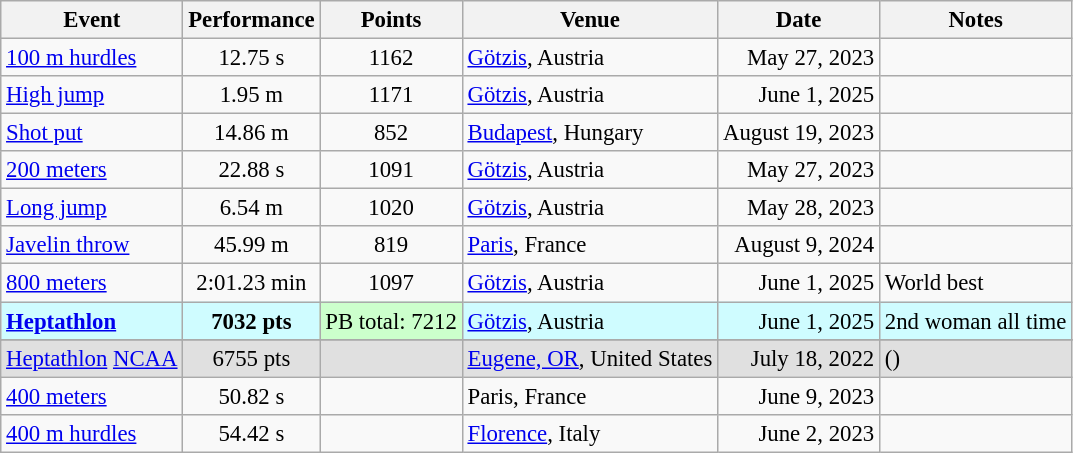<table class="wikitable" style="font-size: 95%;">
<tr>
<th scope=col>Event</th>
<th scope=col>Performance</th>
<th scope=col>Points</th>
<th scope=col>Venue</th>
<th scope=col>Date</th>
<th scope=col>Notes</th>
</tr>
<tr>
<td><a href='#'>100 m hurdles</a></td>
<td align=center>12.75 s</td>
<td align=center>1162</td>
<td><a href='#'>Götzis</a>, Austria</td>
<td align=right>May 27, 2023</td>
<td></td>
</tr>
<tr>
<td><a href='#'>High jump</a></td>
<td align=center>1.95 m</td>
<td align=center>1171</td>
<td><a href='#'>Götzis</a>, Austria</td>
<td align=right>June 1, 2025</td>
<td></td>
</tr>
<tr>
<td><a href='#'>Shot put</a></td>
<td align=center>14.86 m</td>
<td align=center>852</td>
<td><a href='#'>Budapest</a>, Hungary</td>
<td align=right>August 19, 2023</td>
<td></td>
</tr>
<tr>
<td><a href='#'>200 meters</a></td>
<td align=center>22.88 s</td>
<td align=center>1091</td>
<td><a href='#'>Götzis</a>, Austria</td>
<td align=right>May 27, 2023</td>
<td></td>
</tr>
<tr>
<td><a href='#'>Long jump</a></td>
<td align=center>6.54 m</td>
<td align=center>1020</td>
<td><a href='#'>Götzis</a>, Austria</td>
<td align=right>May 28, 2023</td>
<td></td>
</tr>
<tr>
<td><a href='#'>Javelin throw</a></td>
<td align=center>45.99 m</td>
<td align=center>819</td>
<td><a href='#'>Paris</a>, France</td>
<td align=right>August 9, 2024</td>
<td></td>
</tr>
<tr>
<td><a href='#'>800 meters</a></td>
<td align=center>2:01.23 min</td>
<td align=center>1097</td>
<td><a href='#'>Götzis</a>, Austria</td>
<td align=right>June 1, 2025</td>
<td>World best</td>
</tr>
<tr bgcolor=#cffcff>
<td><strong><a href='#'>Heptathlon</a></strong></td>
<td align=center><strong>7032 pts</strong></td>
<td align=center bgcolor=#ccffcc>PB total: 7212</td>
<td><a href='#'>Götzis</a>, Austria</td>
<td align=right>June 1, 2025</td>
<td>2nd woman all time</td>
</tr>
<tr>
</tr>
<tr bgcolor=#e0e0e0>
<td><a href='#'>Heptathlon</a> <a href='#'>NCAA</a></td>
<td align=center>6755 pts</td>
<td></td>
<td><a href='#'>Eugene, OR</a>, United States</td>
<td align=right>July 18, 2022</td>
<td><a href='#'></a> ()</td>
</tr>
<tr>
<td><a href='#'>400 meters</a></td>
<td align=center>50.82 s</td>
<td></td>
<td>Paris, France</td>
<td align=right>June 9, 2023</td>
<td></td>
</tr>
<tr>
<td><a href='#'>400 m hurdles</a></td>
<td align=center>54.42 s</td>
<td></td>
<td><a href='#'>Florence</a>, Italy</td>
<td align=right>June 2, 2023</td>
<td></td>
</tr>
</table>
